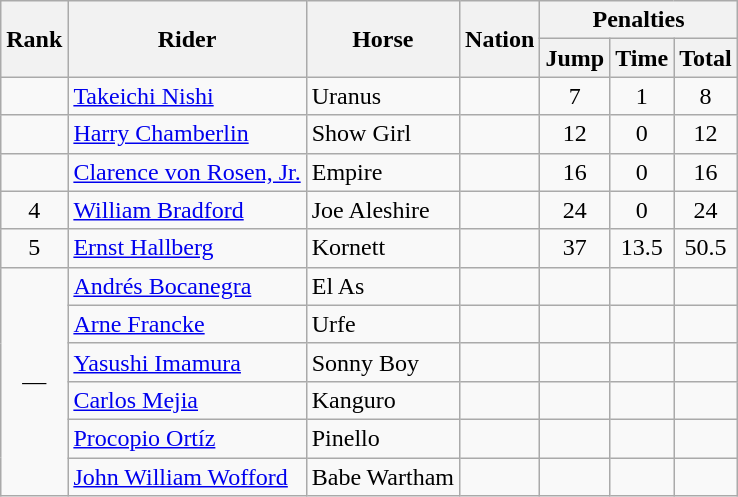<table class="wikitable sortable" style="text-align:center">
<tr>
<th rowspan="2">Rank</th>
<th rowspan="2">Rider</th>
<th rowspan="2">Horse</th>
<th rowspan=2>Nation</th>
<th colspan="3" class="unsortable">Penalties</th>
</tr>
<tr>
<th>Jump</th>
<th>Time</th>
<th>Total</th>
</tr>
<tr>
<td></td>
<td align=left><a href='#'>Takeichi Nishi</a></td>
<td align=left>Uranus</td>
<td align=left></td>
<td>7</td>
<td>1</td>
<td>8</td>
</tr>
<tr>
<td></td>
<td align=left><a href='#'>Harry Chamberlin</a></td>
<td align=left>Show Girl</td>
<td align=left></td>
<td>12</td>
<td>0</td>
<td>12</td>
</tr>
<tr>
<td></td>
<td align=left><a href='#'>Clarence von Rosen, Jr.</a></td>
<td align=left>Empire</td>
<td align=left></td>
<td>16</td>
<td>0</td>
<td>16</td>
</tr>
<tr>
<td>4</td>
<td align=left><a href='#'>William Bradford</a></td>
<td align=left>Joe Aleshire</td>
<td align=left></td>
<td>24</td>
<td>0</td>
<td>24</td>
</tr>
<tr>
<td>5</td>
<td align=left><a href='#'>Ernst Hallberg</a></td>
<td align=left>Kornett</td>
<td align=left></td>
<td>37</td>
<td>13.5</td>
<td>50.5</td>
</tr>
<tr>
<td rowspan=6>—</td>
<td align=left><a href='#'>Andrés Bocanegra</a></td>
<td align=left>El As</td>
<td align=left></td>
<td data-sort-value=9:99:99.9></td>
<td data-sort-value=9:99:99.9></td>
<td data-sort-value=9:99:99.9></td>
</tr>
<tr>
<td align=left><a href='#'>Arne Francke</a></td>
<td align=left>Urfe</td>
<td align=left></td>
<td data-sort-value=9:99:99.9></td>
<td data-sort-value=9:99:99.9></td>
<td data-sort-value=9:99:99.9></td>
</tr>
<tr>
<td align=left><a href='#'>Yasushi Imamura</a></td>
<td align=left>Sonny Boy</td>
<td align=left></td>
<td data-sort-value=9:99:99.9></td>
<td data-sort-value=9:99:99.9></td>
<td data-sort-value=9:99:99.9></td>
</tr>
<tr>
<td align=left><a href='#'>Carlos Mejia</a></td>
<td align=left>Kanguro</td>
<td align=left></td>
<td data-sort-value=9:99:99.9></td>
<td data-sort-value=9:99:99.9></td>
<td data-sort-value=9:99:99.9></td>
</tr>
<tr>
<td align=left><a href='#'>Procopio Ortíz</a></td>
<td align=left>Pinello</td>
<td align=left></td>
<td data-sort-value=9:99:99.9></td>
<td data-sort-value=9:99:99.9></td>
<td data-sort-value=9:99:99.9></td>
</tr>
<tr>
<td align=left><a href='#'>John William Wofford</a></td>
<td align=left>Babe Wartham</td>
<td align=left></td>
<td data-sort-value=9:99:99.9></td>
<td data-sort-value=9:99:99.9></td>
<td data-sort-value=9:99:99.9></td>
</tr>
</table>
